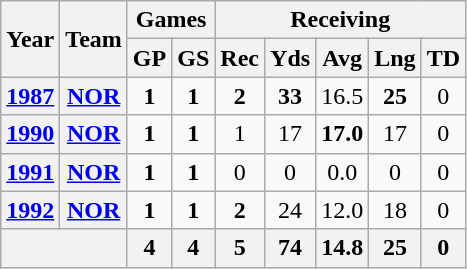<table class="wikitable" style="text-align:center">
<tr>
<th rowspan="2">Year</th>
<th rowspan="2">Team</th>
<th colspan="2">Games</th>
<th colspan="5">Receiving</th>
</tr>
<tr>
<th>GP</th>
<th>GS</th>
<th>Rec</th>
<th>Yds</th>
<th>Avg</th>
<th>Lng</th>
<th>TD</th>
</tr>
<tr>
<th><a href='#'>1987</a></th>
<th><a href='#'>NOR</a></th>
<td><strong>1</strong></td>
<td><strong>1</strong></td>
<td><strong>2</strong></td>
<td><strong>33</strong></td>
<td>16.5</td>
<td><strong>25</strong></td>
<td>0</td>
</tr>
<tr>
<th><a href='#'>1990</a></th>
<th><a href='#'>NOR</a></th>
<td><strong>1</strong></td>
<td><strong>1</strong></td>
<td>1</td>
<td>17</td>
<td><strong>17.0</strong></td>
<td>17</td>
<td>0</td>
</tr>
<tr>
<th><a href='#'>1991</a></th>
<th><a href='#'>NOR</a></th>
<td><strong>1</strong></td>
<td><strong>1</strong></td>
<td>0</td>
<td>0</td>
<td>0.0</td>
<td>0</td>
<td>0</td>
</tr>
<tr>
<th><a href='#'>1992</a></th>
<th><a href='#'>NOR</a></th>
<td><strong>1</strong></td>
<td><strong>1</strong></td>
<td><strong>2</strong></td>
<td>24</td>
<td>12.0</td>
<td>18</td>
<td>0</td>
</tr>
<tr>
<th colspan="2"></th>
<th>4</th>
<th>4</th>
<th>5</th>
<th>74</th>
<th>14.8</th>
<th>25</th>
<th>0</th>
</tr>
</table>
